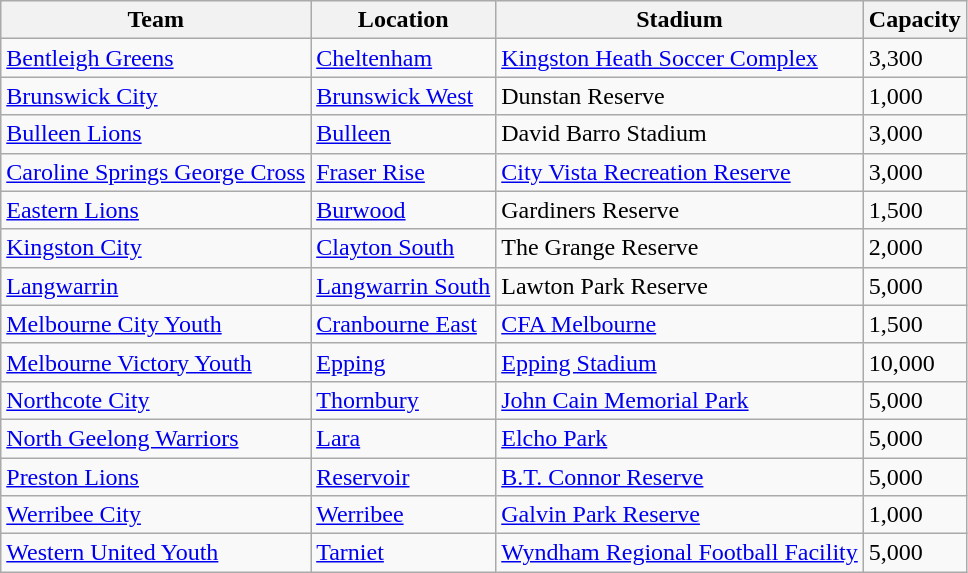<table class="wikitable sortable">
<tr>
<th>Team</th>
<th>Location</th>
<th>Stadium</th>
<th>Capacity</th>
</tr>
<tr>
<td><a href='#'>Bentleigh Greens</a></td>
<td><a href='#'>Cheltenham</a></td>
<td><a href='#'>Kingston Heath Soccer Complex</a></td>
<td>3,300</td>
</tr>
<tr>
<td><a href='#'>Brunswick City</a></td>
<td><a href='#'>Brunswick West</a></td>
<td>Dunstan Reserve</td>
<td>1,000</td>
</tr>
<tr>
<td><a href='#'>Bulleen Lions</a></td>
<td><a href='#'>Bulleen</a></td>
<td>David Barro Stadium</td>
<td>3,000</td>
</tr>
<tr>
<td><a href='#'>Caroline Springs George Cross</a></td>
<td><a href='#'>Fraser Rise</a></td>
<td><a href='#'>City Vista Recreation Reserve</a></td>
<td>3,000</td>
</tr>
<tr>
<td><a href='#'>Eastern Lions</a></td>
<td><a href='#'>Burwood</a></td>
<td>Gardiners Reserve</td>
<td>1,500</td>
</tr>
<tr>
<td><a href='#'>Kingston City</a></td>
<td><a href='#'>Clayton South</a></td>
<td>The Grange Reserve</td>
<td>2,000</td>
</tr>
<tr>
<td><a href='#'>Langwarrin</a></td>
<td><a href='#'>Langwarrin South</a></td>
<td>Lawton Park Reserve</td>
<td>5,000</td>
</tr>
<tr>
<td><a href='#'>Melbourne City Youth</a></td>
<td><a href='#'>Cranbourne East</a></td>
<td><a href='#'>CFA Melbourne</a></td>
<td>1,500</td>
</tr>
<tr>
<td><a href='#'>Melbourne Victory Youth</a></td>
<td><a href='#'>Epping</a></td>
<td><a href='#'>Epping Stadium</a></td>
<td>10,000</td>
</tr>
<tr>
<td><a href='#'>Northcote City</a></td>
<td><a href='#'>Thornbury</a></td>
<td><a href='#'>John Cain Memorial Park</a></td>
<td>5,000</td>
</tr>
<tr>
<td><a href='#'>North Geelong Warriors</a></td>
<td><a href='#'>Lara</a></td>
<td><a href='#'>Elcho Park</a></td>
<td>5,000</td>
</tr>
<tr>
<td><a href='#'>Preston Lions</a></td>
<td><a href='#'>Reservoir</a></td>
<td><a href='#'>B.T. Connor Reserve</a></td>
<td>5,000</td>
</tr>
<tr>
<td><a href='#'>Werribee City</a></td>
<td><a href='#'>Werribee</a></td>
<td><a href='#'>Galvin Park Reserve</a></td>
<td>1,000</td>
</tr>
<tr>
<td><a href='#'>Western United Youth</a></td>
<td><a href='#'>Tarniet</a></td>
<td><a href='#'>Wyndham Regional Football Facility</a></td>
<td>5,000</td>
</tr>
</table>
